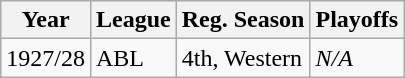<table class="wikitable">
<tr>
<th>Year</th>
<th>League</th>
<th>Reg. Season</th>
<th>Playoffs</th>
</tr>
<tr>
<td>1927/28</td>
<td>ABL</td>
<td>4th, Western</td>
<td><em>N/A</em></td>
</tr>
</table>
